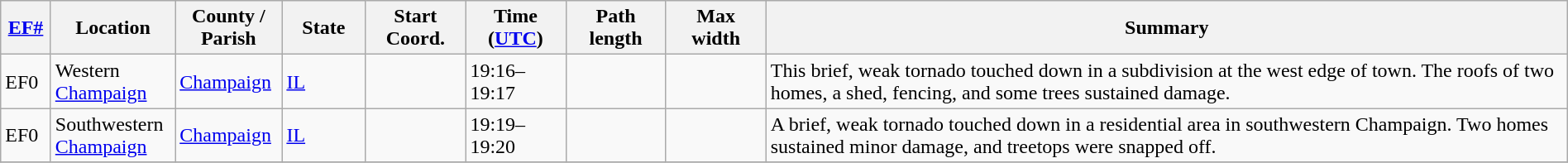<table class="wikitable sortable" style="width:100%;">
<tr>
<th scope="col"  style="width:3%; text-align:center;"><a href='#'>EF#</a></th>
<th scope="col"  style="width:7%; text-align:center;" class="unsortable">Location</th>
<th scope="col"  style="width:6%; text-align:center;" class="unsortable">County / Parish</th>
<th scope="col"  style="width:5%; text-align:center;">State</th>
<th scope="col"  style="width:6%; text-align:center;">Start Coord.</th>
<th scope="col"  style="width:6%; text-align:center;">Time (<a href='#'>UTC</a>)</th>
<th scope="col"  style="width:6%; text-align:center;">Path length</th>
<th scope="col"  style="width:6%; text-align:center;">Max width</th>
<th scope="col" class="unsortable" style="width:48%; text-align:center;">Summary</th>
</tr>
<tr>
<td bgcolor=>EF0</td>
<td>Western <a href='#'>Champaign</a></td>
<td><a href='#'>Champaign</a></td>
<td><a href='#'>IL</a></td>
<td></td>
<td>19:16–19:17</td>
<td></td>
<td></td>
<td>This brief, weak tornado touched down in a subdivision at the west edge of town. The roofs of two homes, a shed, fencing, and some trees sustained damage.</td>
</tr>
<tr>
<td bgcolor=>EF0</td>
<td>Southwestern <a href='#'>Champaign</a></td>
<td><a href='#'>Champaign</a></td>
<td><a href='#'>IL</a></td>
<td></td>
<td>19:19–19:20</td>
<td></td>
<td></td>
<td>A brief, weak tornado touched down in a residential area in southwestern Champaign. Two homes sustained minor damage, and treetops were snapped off.</td>
</tr>
<tr>
</tr>
</table>
